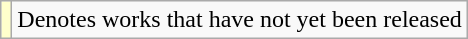<table class="wikitable">
<tr>
<td style="background:#FFFFCC;"></td>
<td>Denotes works that have not yet been released</td>
</tr>
</table>
